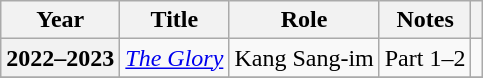<table class="wikitable sortable plainrowheaders">
<tr>
<th scope="col">Year</th>
<th scope="col">Title</th>
<th scope="col">Role</th>
<th scope="col">Notes</th>
<th scope="col" class="unsortable"></th>
</tr>
<tr>
<th scope="row">2022–2023</th>
<td><em><a href='#'>The Glory</a></em></td>
<td>Kang Sang-im</td>
<td>Part 1–2</td>
<td></td>
</tr>
<tr>
</tr>
</table>
